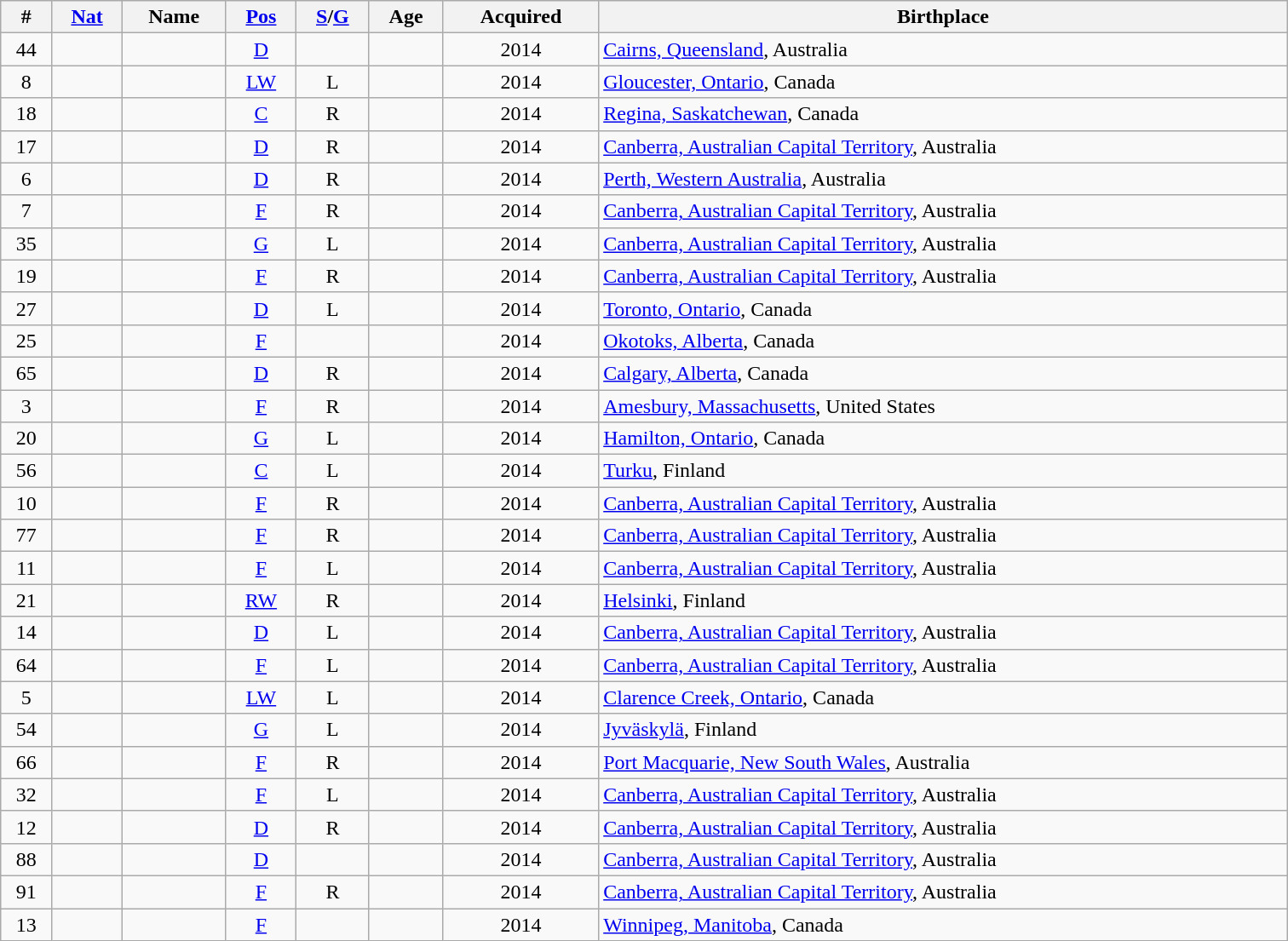<table class="wikitable sortable" style="width:63em; text-align: center">
<tr>
<th>#</th>
<th><a href='#'>Nat</a></th>
<th>Name</th>
<th><a href='#'>Pos</a></th>
<th><a href='#'>S</a>/<a href='#'>G</a></th>
<th>Age</th>
<th>Acquired</th>
<th>Birthplace</th>
</tr>
<tr>
<td>44</td>
<td></td>
<td align="left"></td>
<td><a href='#'>D</a></td>
<td></td>
<td></td>
<td>2014</td>
<td align="left"><a href='#'>Cairns, Queensland</a>, Australia</td>
</tr>
<tr>
<td>8</td>
<td></td>
<td align="left"></td>
<td><a href='#'>LW</a></td>
<td>L</td>
<td></td>
<td>2014</td>
<td align="left"><a href='#'>Gloucester, Ontario</a>, Canada</td>
</tr>
<tr>
<td>18</td>
<td></td>
<td align="left"></td>
<td><a href='#'>C</a></td>
<td>R</td>
<td></td>
<td>2014</td>
<td align="left"><a href='#'>Regina, Saskatchewan</a>, Canada</td>
</tr>
<tr>
<td>17</td>
<td></td>
<td align="left"></td>
<td><a href='#'>D</a></td>
<td>R</td>
<td></td>
<td>2014</td>
<td align="left"><a href='#'>Canberra, Australian Capital Territory</a>, Australia</td>
</tr>
<tr>
<td>6</td>
<td></td>
<td align="left"></td>
<td><a href='#'>D</a></td>
<td>R</td>
<td></td>
<td>2014</td>
<td align="left"><a href='#'>Perth, Western Australia</a>, Australia</td>
</tr>
<tr>
<td>7</td>
<td></td>
<td align="left"></td>
<td><a href='#'>F</a></td>
<td>R</td>
<td></td>
<td>2014</td>
<td align="left"><a href='#'>Canberra, Australian Capital Territory</a>, Australia</td>
</tr>
<tr>
<td>35</td>
<td></td>
<td align="left"></td>
<td><a href='#'>G</a></td>
<td>L</td>
<td></td>
<td>2014</td>
<td align="left"><a href='#'>Canberra, Australian Capital Territory</a>, Australia</td>
</tr>
<tr>
<td>19</td>
<td></td>
<td align="left"></td>
<td><a href='#'>F</a></td>
<td>R</td>
<td></td>
<td>2014</td>
<td align="left"><a href='#'>Canberra, Australian Capital Territory</a>, Australia</td>
</tr>
<tr>
<td>27</td>
<td></td>
<td align="left"></td>
<td><a href='#'>D</a></td>
<td>L</td>
<td></td>
<td>2014</td>
<td align="left"><a href='#'>Toronto, Ontario</a>, Canada</td>
</tr>
<tr>
<td>25</td>
<td></td>
<td align="left"></td>
<td><a href='#'>F</a></td>
<td></td>
<td></td>
<td>2014</td>
<td align="left"><a href='#'>Okotoks, Alberta</a>, Canada</td>
</tr>
<tr>
<td>65</td>
<td></td>
<td align="left"></td>
<td><a href='#'>D</a></td>
<td>R</td>
<td></td>
<td>2014</td>
<td align="left"><a href='#'>Calgary, Alberta</a>, Canada</td>
</tr>
<tr>
<td>3</td>
<td></td>
<td align="left"></td>
<td><a href='#'>F</a></td>
<td>R</td>
<td></td>
<td>2014</td>
<td align="left"><a href='#'>Amesbury, Massachusetts</a>, United States</td>
</tr>
<tr>
<td>20</td>
<td></td>
<td align="left"></td>
<td><a href='#'>G</a></td>
<td>L</td>
<td></td>
<td>2014</td>
<td align="left"><a href='#'>Hamilton, Ontario</a>, Canada</td>
</tr>
<tr>
<td>56</td>
<td></td>
<td align="left"></td>
<td><a href='#'>C</a></td>
<td>L</td>
<td></td>
<td>2014</td>
<td align="left"><a href='#'>Turku</a>, Finland</td>
</tr>
<tr>
<td>10</td>
<td></td>
<td align="left"></td>
<td><a href='#'>F</a></td>
<td>R</td>
<td></td>
<td>2014</td>
<td align="left"><a href='#'>Canberra, Australian Capital Territory</a>, Australia</td>
</tr>
<tr>
<td>77</td>
<td></td>
<td align="left"></td>
<td><a href='#'>F</a></td>
<td>R</td>
<td></td>
<td>2014</td>
<td align="left"><a href='#'>Canberra, Australian Capital Territory</a>, Australia</td>
</tr>
<tr>
<td>11</td>
<td></td>
<td align="left"></td>
<td><a href='#'>F</a></td>
<td>L</td>
<td></td>
<td>2014</td>
<td align="left"><a href='#'>Canberra, Australian Capital Territory</a>, Australia</td>
</tr>
<tr>
<td>21</td>
<td></td>
<td align="left"></td>
<td><a href='#'>RW</a></td>
<td>R</td>
<td></td>
<td>2014</td>
<td align="left"><a href='#'>Helsinki</a>, Finland</td>
</tr>
<tr>
<td>14</td>
<td></td>
<td align="left"></td>
<td><a href='#'>D</a></td>
<td>L</td>
<td></td>
<td>2014</td>
<td align="left"><a href='#'>Canberra, Australian Capital Territory</a>, Australia</td>
</tr>
<tr>
<td>64</td>
<td></td>
<td align="left"></td>
<td><a href='#'>F</a></td>
<td>L</td>
<td></td>
<td>2014</td>
<td align="left"><a href='#'>Canberra, Australian Capital Territory</a>, Australia</td>
</tr>
<tr>
<td>5</td>
<td></td>
<td align="left"></td>
<td><a href='#'>LW</a></td>
<td>L</td>
<td></td>
<td>2014</td>
<td align="left"><a href='#'>Clarence Creek, Ontario</a>, Canada</td>
</tr>
<tr>
<td>54</td>
<td></td>
<td align="left"></td>
<td><a href='#'>G</a></td>
<td>L</td>
<td></td>
<td>2014</td>
<td align="left"><a href='#'>Jyväskylä</a>, Finland</td>
</tr>
<tr>
<td>66</td>
<td></td>
<td align="left"></td>
<td><a href='#'>F</a></td>
<td>R</td>
<td></td>
<td>2014</td>
<td align="left"><a href='#'>Port Macquarie, New South Wales</a>, Australia</td>
</tr>
<tr>
<td>32</td>
<td></td>
<td align="left"></td>
<td><a href='#'>F</a></td>
<td>L</td>
<td></td>
<td>2014</td>
<td align="left"><a href='#'>Canberra, Australian Capital Territory</a>, Australia</td>
</tr>
<tr>
<td>12</td>
<td></td>
<td align="left"></td>
<td><a href='#'>D</a></td>
<td>R</td>
<td></td>
<td>2014</td>
<td align="left"><a href='#'>Canberra, Australian Capital Territory</a>, Australia</td>
</tr>
<tr>
<td>88</td>
<td></td>
<td align="left"></td>
<td><a href='#'>D</a></td>
<td></td>
<td></td>
<td>2014</td>
<td align="left"><a href='#'>Canberra, Australian Capital Territory</a>, Australia</td>
</tr>
<tr>
<td>91</td>
<td></td>
<td align="left"></td>
<td><a href='#'>F</a></td>
<td>R</td>
<td></td>
<td>2014</td>
<td align="left"><a href='#'>Canberra, Australian Capital Territory</a>, Australia</td>
</tr>
<tr>
<td>13</td>
<td></td>
<td align="left"></td>
<td><a href='#'>F</a></td>
<td></td>
<td></td>
<td>2014</td>
<td align="left"><a href='#'>Winnipeg, Manitoba</a>, Canada</td>
</tr>
</table>
